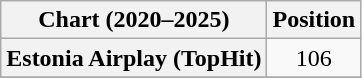<table class="wikitable plainrowheaders" style="text-align:center">
<tr>
<th scope="col">Chart (2020–2025)</th>
<th scope="col">Position</th>
</tr>
<tr>
<th scope="row">Estonia Airplay (TopHit)</th>
<td>106</td>
</tr>
<tr>
</tr>
</table>
